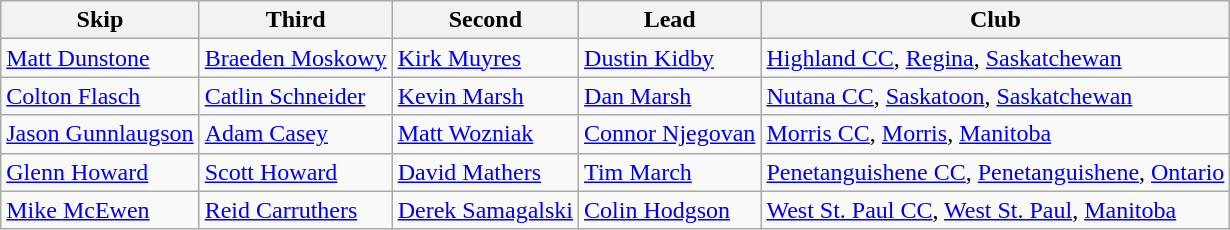<table class="wikitable">
<tr>
<th scope="col">Skip</th>
<th scope="col">Third</th>
<th scope="col">Second</th>
<th scope="col">Lead</th>
<th scope="col">Club</th>
</tr>
<tr>
<td><a href='#'>Matt Dunstone</a></td>
<td><a href='#'>Braeden Moskowy</a></td>
<td><a href='#'>Kirk Muyres</a></td>
<td><a href='#'>Dustin Kidby</a></td>
<td> <a href='#'>Highland CC</a>, <a href='#'>Regina</a>, <a href='#'>Saskatchewan</a></td>
</tr>
<tr>
<td><a href='#'>Colton Flasch</a></td>
<td><a href='#'>Catlin Schneider</a></td>
<td><a href='#'>Kevin Marsh</a></td>
<td><a href='#'>Dan Marsh</a></td>
<td> <a href='#'>Nutana CC</a>, <a href='#'>Saskatoon</a>, <a href='#'>Saskatchewan</a></td>
</tr>
<tr>
<td><a href='#'>Jason Gunnlaugson</a></td>
<td><a href='#'>Adam Casey</a></td>
<td><a href='#'>Matt Wozniak</a></td>
<td><a href='#'>Connor Njegovan</a></td>
<td> <a href='#'>Morris CC</a>, <a href='#'>Morris</a>, <a href='#'>Manitoba</a></td>
</tr>
<tr>
<td><a href='#'>Glenn Howard</a></td>
<td><a href='#'>Scott Howard</a></td>
<td><a href='#'>David Mathers</a></td>
<td><a href='#'>Tim March</a></td>
<td> <a href='#'>Penetanguishene CC</a>, <a href='#'>Penetanguishene</a>, <a href='#'>Ontario</a></td>
</tr>
<tr>
<td><a href='#'>Mike McEwen</a></td>
<td><a href='#'>Reid Carruthers</a></td>
<td><a href='#'>Derek Samagalski</a></td>
<td><a href='#'>Colin Hodgson</a></td>
<td> <a href='#'>West St. Paul CC</a>, <a href='#'>West St. Paul</a>, <a href='#'>Manitoba</a></td>
</tr>
</table>
